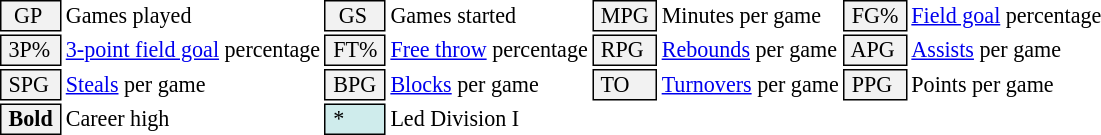<table class="toccolours" style="font-size: 92%; white-space: nowrap;">
<tr>
<td style="background-color: #F2F2F2; border: 1px solid black;">  GP</td>
<td>Games played</td>
<td style="background-color: #F2F2F2; border: 1px solid black">  GS </td>
<td>Games started</td>
<td style="background-color: #F2F2F2; border: 1px solid black"> MPG </td>
<td>Minutes per game</td>
<td style="background-color: #F2F2F2; border: 1px solid black;"> FG% </td>
<td><a href='#'>Field goal</a> percentage</td>
</tr>
<tr>
<td style="background-color: #F2F2F2; border: 1px solid black"> 3P% </td>
<td><a href='#'>3-point field goal</a> percentage</td>
<td style="background-color: #F2F2F2; border: 1px solid black"> FT% </td>
<td><a href='#'>Free throw</a> percentage</td>
<td style="background-color: #F2F2F2; border: 1px solid black;"> RPG </td>
<td><a href='#'>Rebounds</a> per game</td>
<td style="background-color: #F2F2F2; border: 1px solid black"> APG </td>
<td><a href='#'>Assists</a> per game</td>
</tr>
<tr>
<td style="background-color: #F2F2F2; border: 1px solid black"> SPG </td>
<td><a href='#'>Steals</a> per game</td>
<td style="background-color: #F2F2F2; border: 1px solid black;"> BPG </td>
<td><a href='#'>Blocks</a> per game</td>
<td style="background-color: #F2F2F2; border: 1px solid black"> TO </td>
<td><a href='#'>Turnovers</a> per game</td>
<td style="background-color: #F2F2F2; border: 1px solid black"> PPG </td>
<td>Points per game</td>
</tr>
<tr>
<td style="background-color: #F2F2F2; border: 1px solid black"> <strong>Bold</strong> </td>
<td>Career high</td>
<td style="background-color: #cfecec; border: 1px solid black"> * </td>
<td>Led Division I</td>
</tr>
</table>
